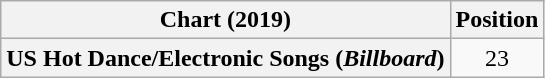<table class="wikitable plainrowheaders" style="text-align:center">
<tr>
<th scope="col">Chart (2019)</th>
<th scope="col">Position</th>
</tr>
<tr>
<th scope="row">US Hot Dance/Electronic Songs (<em>Billboard</em>)</th>
<td>23</td>
</tr>
</table>
